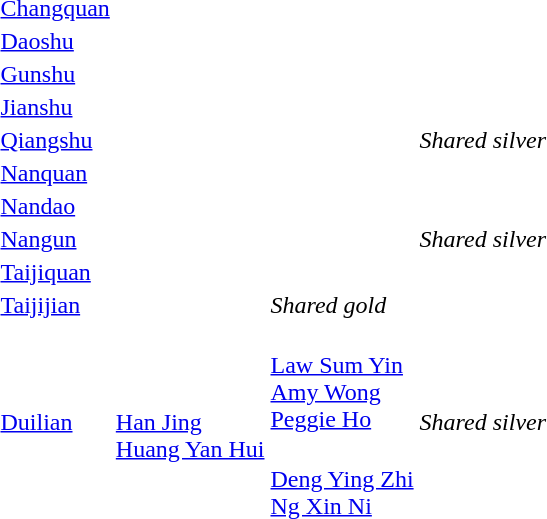<table>
<tr>
<td><a href='#'>Changquan</a></td>
<td></td>
<td></td>
<td></td>
</tr>
<tr>
<td><a href='#'>Daoshu</a></td>
<td></td>
<td></td>
<td></td>
</tr>
<tr>
<td><a href='#'>Gunshu</a></td>
<td></td>
<td></td>
<td></td>
</tr>
<tr>
<td><a href='#'>Jianshu</a></td>
<td></td>
<td></td>
<td></td>
</tr>
<tr>
<td rowspan=2><a href='#'>Qiangshu</a></td>
<td rowspan=2></td>
<td></td>
<td rowspan=2><em>Shared silver</em></td>
</tr>
<tr>
<td></td>
</tr>
<tr>
<td><a href='#'>Nanquan</a></td>
<td></td>
<td></td>
<td></td>
</tr>
<tr>
<td><a href='#'>Nandao</a></td>
<td></td>
<td></td>
<td></td>
</tr>
<tr>
<td rowspan=2><a href='#'>Nangun</a></td>
<td rowspan=2></td>
<td></td>
<td rowspan=2><em>Shared silver</em></td>
</tr>
<tr>
<td></td>
</tr>
<tr>
<td><a href='#'>Taijiquan</a></td>
<td></td>
<td></td>
<td></td>
</tr>
<tr>
<td rowspan=2><a href='#'>Taijijian</a></td>
<td></td>
<td rowspan=2><em>Shared gold</em></td>
<td rowspan=2></td>
</tr>
<tr>
<td></td>
</tr>
<tr>
<td rowspan=2><a href='#'>Duilian</a></td>
<td rowspan=2><br><a href='#'>Han Jing</a><br><a href='#'>Huang Yan Hui</a></td>
<td><br><a href='#'>Law Sum Yin</a><br><a href='#'>Amy Wong</a><br><a href='#'>Peggie Ho</a></td>
<td rowspan=2><em>Shared silver</em></td>
</tr>
<tr>
<td><br><a href='#'>Deng Ying Zhi</a><br><a href='#'>Ng Xin Ni</a></td>
</tr>
</table>
